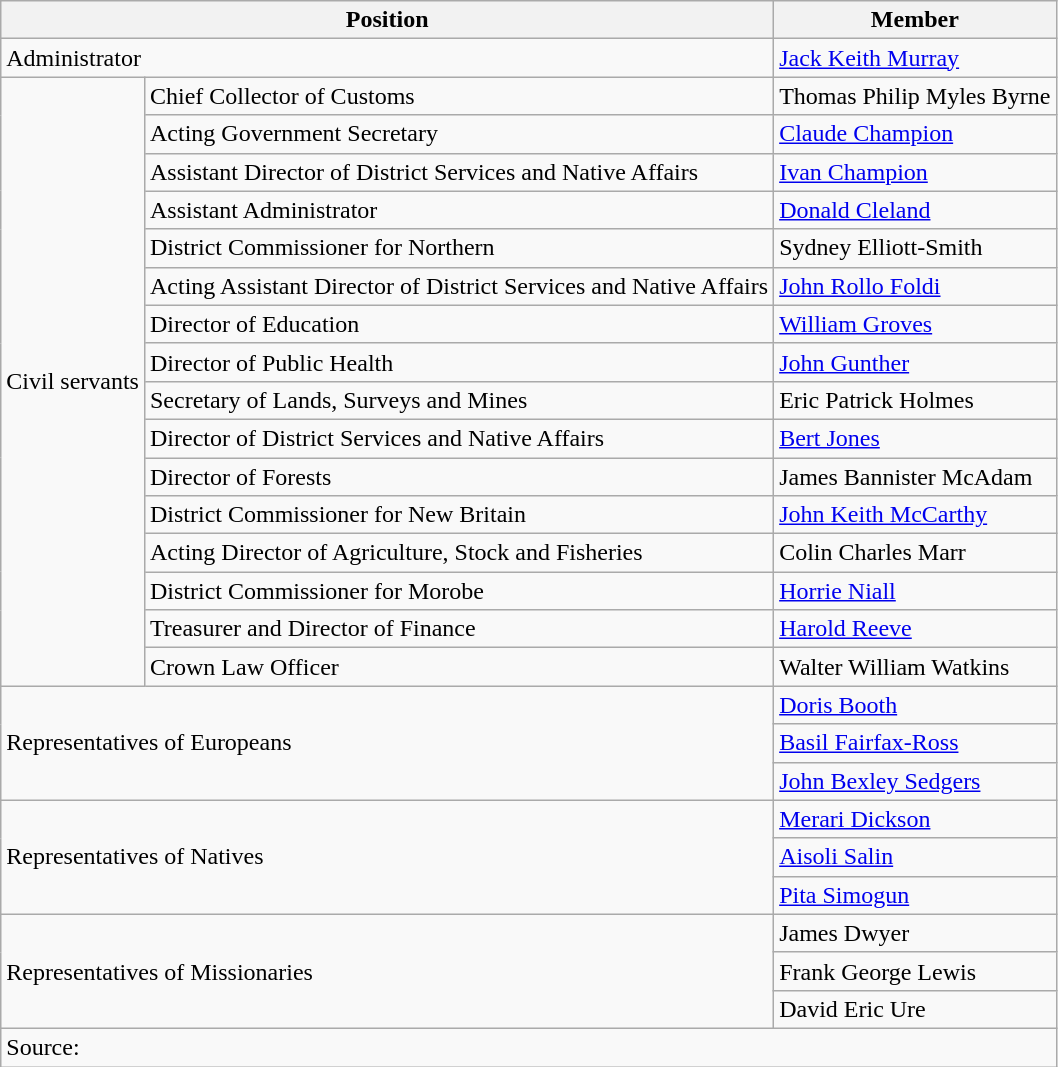<table class=wikitable>
<tr>
<th colspan=2>Position</th>
<th>Member</th>
</tr>
<tr>
<td colspan=2>Administrator</td>
<td><a href='#'>Jack Keith Murray</a></td>
</tr>
<tr>
<td rowspan=16>Civil servants</td>
<td>Chief Collector of Customs</td>
<td>Thomas Philip Myles Byrne</td>
</tr>
<tr>
<td>Acting Government Secretary</td>
<td><a href='#'>Claude Champion</a></td>
</tr>
<tr>
<td>Assistant Director of District Services and Native Affairs</td>
<td><a href='#'>Ivan Champion</a></td>
</tr>
<tr>
<td>Assistant Administrator</td>
<td><a href='#'>Donald Cleland</a></td>
</tr>
<tr>
<td>District Commissioner for Northern</td>
<td>Sydney Elliott-Smith</td>
</tr>
<tr>
<td>Acting Assistant Director of District Services and Native Affairs</td>
<td><a href='#'>John Rollo Foldi</a></td>
</tr>
<tr>
<td>Director of Education</td>
<td><a href='#'>William Groves</a></td>
</tr>
<tr>
<td>Director of Public Health</td>
<td><a href='#'>John Gunther</a></td>
</tr>
<tr>
<td>Secretary of Lands, Surveys and Mines</td>
<td>Eric Patrick Holmes</td>
</tr>
<tr>
<td>Director of District Services and Native Affairs</td>
<td><a href='#'>Bert Jones</a></td>
</tr>
<tr>
<td>Director of Forests</td>
<td>James Bannister McAdam</td>
</tr>
<tr>
<td>District Commissioner for New Britain</td>
<td><a href='#'>John Keith McCarthy</a></td>
</tr>
<tr>
<td>Acting Director of Agriculture, Stock and Fisheries</td>
<td>Colin Charles Marr</td>
</tr>
<tr>
<td>District Commissioner for Morobe</td>
<td><a href='#'>Horrie Niall</a></td>
</tr>
<tr>
<td>Treasurer and Director of Finance</td>
<td><a href='#'>Harold Reeve</a></td>
</tr>
<tr>
<td>Crown Law Officer</td>
<td>Walter William Watkins</td>
</tr>
<tr>
<td colspan=2 rowspan=3>Representatives of Europeans</td>
<td><a href='#'>Doris Booth</a></td>
</tr>
<tr>
<td><a href='#'>Basil Fairfax-Ross</a></td>
</tr>
<tr>
<td><a href='#'>John Bexley Sedgers</a></td>
</tr>
<tr>
<td colspan=2 rowspan=3>Representatives of Natives</td>
<td><a href='#'>Merari Dickson</a></td>
</tr>
<tr>
<td><a href='#'>Aisoli Salin</a></td>
</tr>
<tr>
<td><a href='#'>Pita Simogun</a></td>
</tr>
<tr>
<td colspan=2 rowspan=3>Representatives of Missionaries</td>
<td>James Dwyer</td>
</tr>
<tr>
<td>Frank George Lewis</td>
</tr>
<tr>
<td>David Eric Ure</td>
</tr>
<tr>
<td colspan=3>Source: </td>
</tr>
</table>
